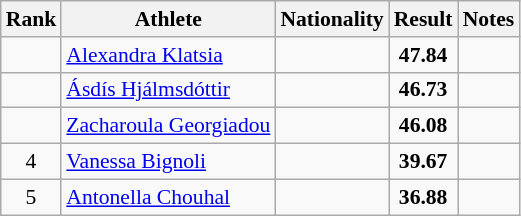<table class="wikitable sortable" style="text-align:center;font-size:90%">
<tr>
<th>Rank</th>
<th>Athlete</th>
<th>Nationality</th>
<th>Result</th>
<th>Notes</th>
</tr>
<tr>
<td></td>
<td align="left"><a href='#'>Alexandra Klatsia</a></td>
<td align=left></td>
<td><strong>47.84</strong></td>
<td></td>
</tr>
<tr>
<td></td>
<td align="left"><a href='#'>Ásdís Hjálmsdóttir</a></td>
<td align=left></td>
<td><strong>46.73</strong></td>
<td></td>
</tr>
<tr>
<td></td>
<td align="left"><a href='#'>Zacharoula Georgiadou</a></td>
<td align=left></td>
<td><strong>46.08</strong></td>
<td></td>
</tr>
<tr>
<td>4</td>
<td align="left"><a href='#'>Vanessa Bignoli</a></td>
<td align=left></td>
<td><strong>39.67</strong></td>
<td></td>
</tr>
<tr>
<td>5</td>
<td align="left"><a href='#'>Antonella Chouhal</a></td>
<td align=left></td>
<td><strong>36.88</strong></td>
<td></td>
</tr>
</table>
